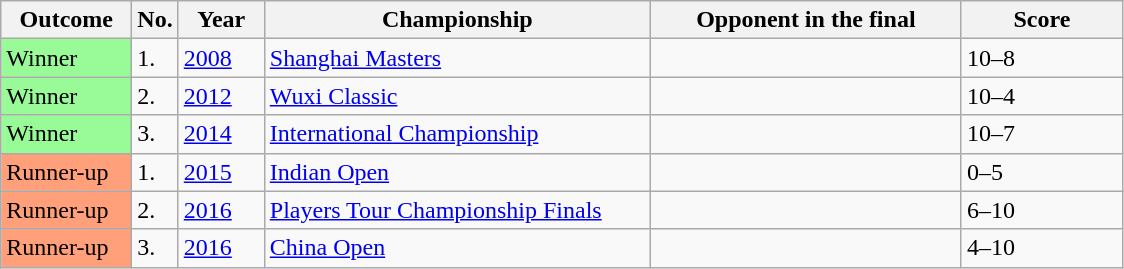<table class="sortable wikitable">
<tr>
<th width="80">Outcome</th>
<th width="20">No.</th>
<th width="50">Year</th>
<th style="width:250px;">Championship</th>
<th style="width:200px;">Opponent in the final</th>
<th style="width:100px;">Score</th>
</tr>
<tr>
<td style="background:#98FB98">Winner</td>
<td>1.</td>
<td><a href='#'>2008</a></td>
<td><a href='#'>Shanghai Masters</a></td>
<td> </td>
<td>10–8</td>
</tr>
<tr>
<td style="background:#98FB98">Winner</td>
<td>2.</td>
<td><a href='#'>2012</a></td>
<td><a href='#'>Wuxi Classic</a></td>
<td> </td>
<td>10–4</td>
</tr>
<tr>
<td style="background:#98FB98">Winner</td>
<td>3.</td>
<td><a href='#'>2014</a></td>
<td><a href='#'>International Championship</a></td>
<td> </td>
<td>10–7</td>
</tr>
<tr>
<td style="background:#ffa07a;">Runner-up</td>
<td>1.</td>
<td><a href='#'>2015</a></td>
<td><a href='#'>Indian Open</a></td>
<td> </td>
<td>0–5</td>
</tr>
<tr>
<td style="background:#ffa07a;">Runner-up</td>
<td>2.</td>
<td><a href='#'>2016</a></td>
<td><a href='#'>Players Tour Championship Finals</a></td>
<td> </td>
<td>6–10</td>
</tr>
<tr>
<td style="background:#ffa07a;">Runner-up</td>
<td>3.</td>
<td><a href='#'>2016</a></td>
<td><a href='#'>China Open</a></td>
<td> </td>
<td>4–10</td>
</tr>
</table>
